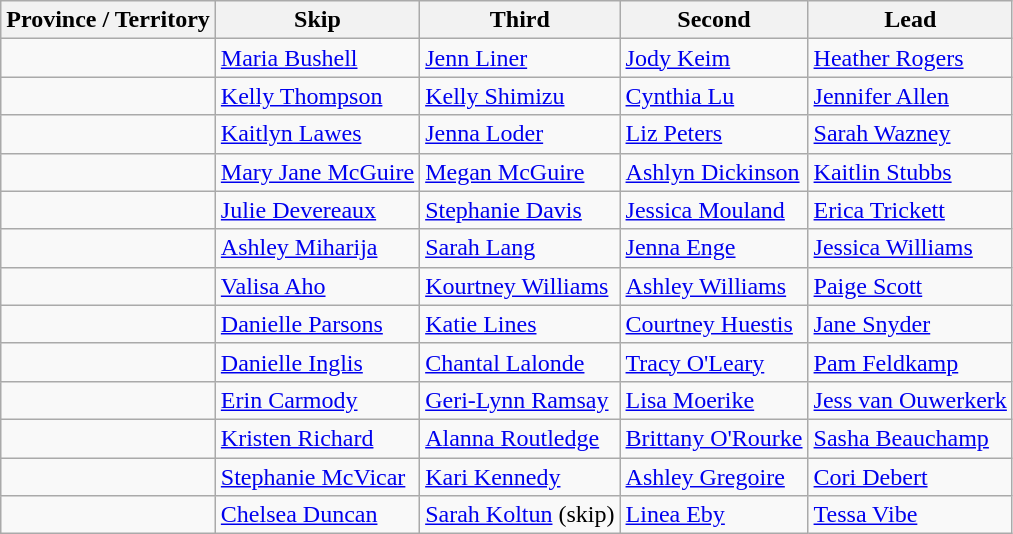<table class="wikitable">
<tr>
<th>Province / Territory</th>
<th>Skip</th>
<th>Third</th>
<th>Second</th>
<th>Lead</th>
</tr>
<tr>
<td></td>
<td><a href='#'>Maria Bushell</a></td>
<td><a href='#'>Jenn Liner</a></td>
<td><a href='#'>Jody Keim</a></td>
<td><a href='#'>Heather Rogers</a></td>
</tr>
<tr>
<td></td>
<td><a href='#'>Kelly Thompson</a></td>
<td><a href='#'>Kelly Shimizu</a></td>
<td><a href='#'>Cynthia Lu</a></td>
<td><a href='#'>Jennifer Allen</a></td>
</tr>
<tr>
<td></td>
<td><a href='#'>Kaitlyn Lawes</a></td>
<td><a href='#'>Jenna Loder</a></td>
<td><a href='#'>Liz Peters</a></td>
<td><a href='#'>Sarah Wazney</a></td>
</tr>
<tr>
<td></td>
<td><a href='#'>Mary Jane McGuire</a></td>
<td><a href='#'>Megan McGuire</a></td>
<td><a href='#'>Ashlyn Dickinson</a></td>
<td><a href='#'>Kaitlin Stubbs</a></td>
</tr>
<tr>
<td></td>
<td><a href='#'>Julie Devereaux</a></td>
<td><a href='#'>Stephanie Davis</a></td>
<td><a href='#'>Jessica Mouland</a></td>
<td><a href='#'>Erica Trickett</a></td>
</tr>
<tr>
<td></td>
<td><a href='#'>Ashley Miharija</a></td>
<td><a href='#'>Sarah Lang</a></td>
<td><a href='#'>Jenna Enge</a></td>
<td><a href='#'>Jessica Williams</a></td>
</tr>
<tr>
<td></td>
<td><a href='#'>Valisa Aho</a></td>
<td><a href='#'>Kourtney Williams</a></td>
<td><a href='#'>Ashley Williams</a></td>
<td><a href='#'>Paige Scott</a></td>
</tr>
<tr>
<td></td>
<td><a href='#'>Danielle Parsons</a></td>
<td><a href='#'>Katie Lines</a></td>
<td><a href='#'>Courtney Huestis</a></td>
<td><a href='#'>Jane Snyder</a></td>
</tr>
<tr>
<td></td>
<td><a href='#'>Danielle Inglis</a></td>
<td><a href='#'>Chantal Lalonde</a></td>
<td><a href='#'>Tracy O'Leary</a></td>
<td><a href='#'>Pam Feldkamp</a></td>
</tr>
<tr>
<td></td>
<td><a href='#'>Erin Carmody</a></td>
<td><a href='#'>Geri-Lynn Ramsay</a></td>
<td><a href='#'>Lisa Moerike</a></td>
<td><a href='#'>Jess van Ouwerkerk</a></td>
</tr>
<tr>
<td></td>
<td><a href='#'>Kristen Richard</a></td>
<td><a href='#'>Alanna Routledge</a></td>
<td><a href='#'>Brittany O'Rourke</a></td>
<td><a href='#'>Sasha Beauchamp</a></td>
</tr>
<tr>
<td></td>
<td><a href='#'>Stephanie McVicar</a></td>
<td><a href='#'>Kari Kennedy</a></td>
<td><a href='#'>Ashley Gregoire</a></td>
<td><a href='#'>Cori Debert</a></td>
</tr>
<tr>
<td></td>
<td><a href='#'>Chelsea Duncan</a></td>
<td><a href='#'>Sarah Koltun</a> (skip)</td>
<td><a href='#'>Linea Eby</a></td>
<td><a href='#'>Tessa Vibe</a></td>
</tr>
</table>
